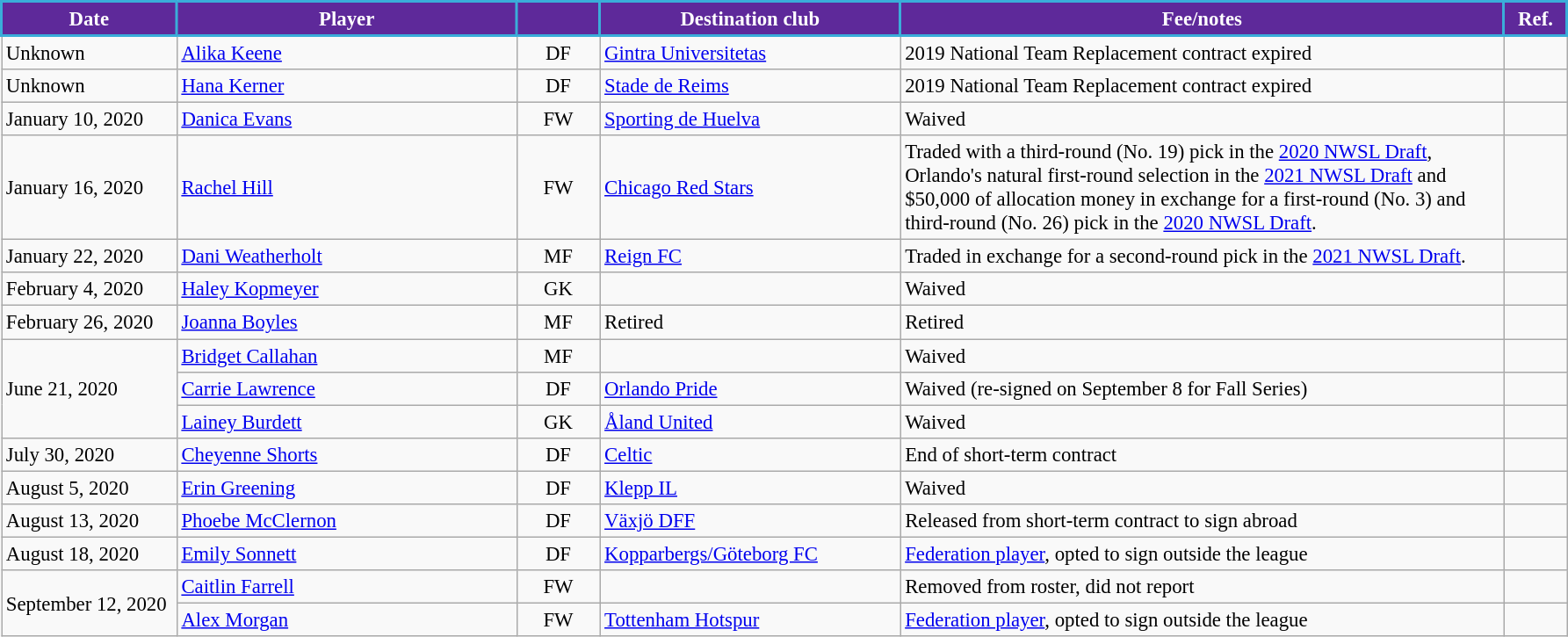<table class="wikitable" style="text-align:left; font-size:95%;">
<tr>
<th style="background:#5E299A; color:white; border:2px solid #3aadd9; width:125px;">Date</th>
<th style="background:#5E299A; color:white; border:2px solid #3aadd9; width:250px;">Player</th>
<th style="background:#5E299A; color:white; border:2px solid #3aadd9; width:55px;"></th>
<th style="background:#5E299A; color:white; border:2px solid #3aadd9; width:220px;">Destination club</th>
<th style="background:#5E299A; color:white; border:2px solid #3aadd9; width:450px;">Fee/notes</th>
<th style="background:#5E299A; color:white; border:2px solid #3aadd9; width:40px;">Ref.</th>
</tr>
<tr>
<td>Unknown</td>
<td> <a href='#'>Alika Keene</a></td>
<td style="text-align: center;">DF</td>
<td> <a href='#'>Gintra Universitetas</a></td>
<td>2019 National Team Replacement contract expired</td>
<td></td>
</tr>
<tr>
<td>Unknown</td>
<td> <a href='#'>Hana Kerner</a></td>
<td style="text-align: center;">DF</td>
<td> <a href='#'>Stade de Reims</a></td>
<td>2019 National Team Replacement contract expired</td>
<td></td>
</tr>
<tr>
<td>January 10, 2020</td>
<td> <a href='#'>Danica Evans</a></td>
<td style="text-align: center;">FW</td>
<td> <a href='#'>Sporting de Huelva</a></td>
<td>Waived</td>
<td></td>
</tr>
<tr>
<td>January 16, 2020</td>
<td> <a href='#'>Rachel Hill</a></td>
<td style="text-align: center;">FW</td>
<td> <a href='#'>Chicago Red Stars</a></td>
<td>Traded with a third-round (No. 19) pick in the <a href='#'>2020 NWSL Draft</a>, Orlando's natural first-round selection in the <a href='#'>2021 NWSL Draft</a> and $50,000 of allocation money in exchange for a first-round (No. 3) and third-round (No. 26) pick in the <a href='#'>2020 NWSL Draft</a>.</td>
<td></td>
</tr>
<tr>
<td>January 22, 2020</td>
<td> <a href='#'>Dani Weatherholt</a></td>
<td style="text-align: center;">MF</td>
<td> <a href='#'>Reign FC</a></td>
<td>Traded in exchange for a second-round pick in the <a href='#'>2021 NWSL Draft</a>.</td>
<td></td>
</tr>
<tr>
<td>February 4, 2020</td>
<td> <a href='#'>Haley Kopmeyer</a></td>
<td style="text-align: center;">GK</td>
<td></td>
<td>Waived</td>
<td></td>
</tr>
<tr>
<td>February 26, 2020</td>
<td> <a href='#'>Joanna Boyles</a></td>
<td style="text-align: center;">MF</td>
<td>Retired</td>
<td>Retired</td>
<td></td>
</tr>
<tr>
<td rowspan=3>June 21, 2020</td>
<td> <a href='#'>Bridget Callahan</a></td>
<td style="text-align: center;">MF</td>
<td></td>
<td>Waived</td>
<td></td>
</tr>
<tr>
<td> <a href='#'>Carrie Lawrence</a></td>
<td style="text-align: center;">DF</td>
<td> <a href='#'>Orlando Pride</a></td>
<td>Waived (re-signed on September 8 for Fall Series)</td>
<td></td>
</tr>
<tr>
<td> <a href='#'>Lainey Burdett</a></td>
<td style="text-align: center;">GK</td>
<td> <a href='#'>Åland United</a></td>
<td>Waived</td>
<td></td>
</tr>
<tr>
<td>July 30, 2020</td>
<td> <a href='#'>Cheyenne Shorts</a></td>
<td style="text-align: center;">DF</td>
<td> <a href='#'>Celtic</a></td>
<td>End of short-term contract</td>
<td></td>
</tr>
<tr>
<td>August 5, 2020</td>
<td> <a href='#'>Erin Greening</a></td>
<td style="text-align: center;">DF</td>
<td> <a href='#'>Klepp IL</a></td>
<td>Waived</td>
<td></td>
</tr>
<tr>
<td>August 13, 2020</td>
<td> <a href='#'>Phoebe McClernon</a></td>
<td style="text-align: center;">DF</td>
<td> <a href='#'>Växjö DFF</a></td>
<td>Released from short-term contract to sign abroad</td>
<td></td>
</tr>
<tr>
<td>August 18, 2020</td>
<td> <a href='#'>Emily Sonnett</a></td>
<td style="text-align: center;">DF</td>
<td> <a href='#'>Kopparbergs/Göteborg FC</a></td>
<td><a href='#'>Federation player</a>, opted to sign outside the league</td>
<td></td>
</tr>
<tr>
<td rowspan=2>September 12, 2020</td>
<td> <a href='#'>Caitlin Farrell</a></td>
<td style="text-align: center;">FW</td>
<td></td>
<td>Removed from roster, did not report</td>
<td></td>
</tr>
<tr>
<td> <a href='#'>Alex Morgan</a></td>
<td style="text-align: center;">FW</td>
<td> <a href='#'>Tottenham Hotspur</a></td>
<td><a href='#'>Federation player</a>, opted to sign outside the league</td>
<td></td>
</tr>
</table>
